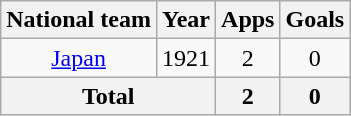<table class="wikitable" style="text-align:center">
<tr>
<th>National team</th>
<th>Year</th>
<th>Apps</th>
<th>Goals</th>
</tr>
<tr>
<td><a href='#'>Japan</a></td>
<td>1921</td>
<td>2</td>
<td>0</td>
</tr>
<tr>
<th colspan="2">Total</th>
<th>2</th>
<th>0</th>
</tr>
</table>
